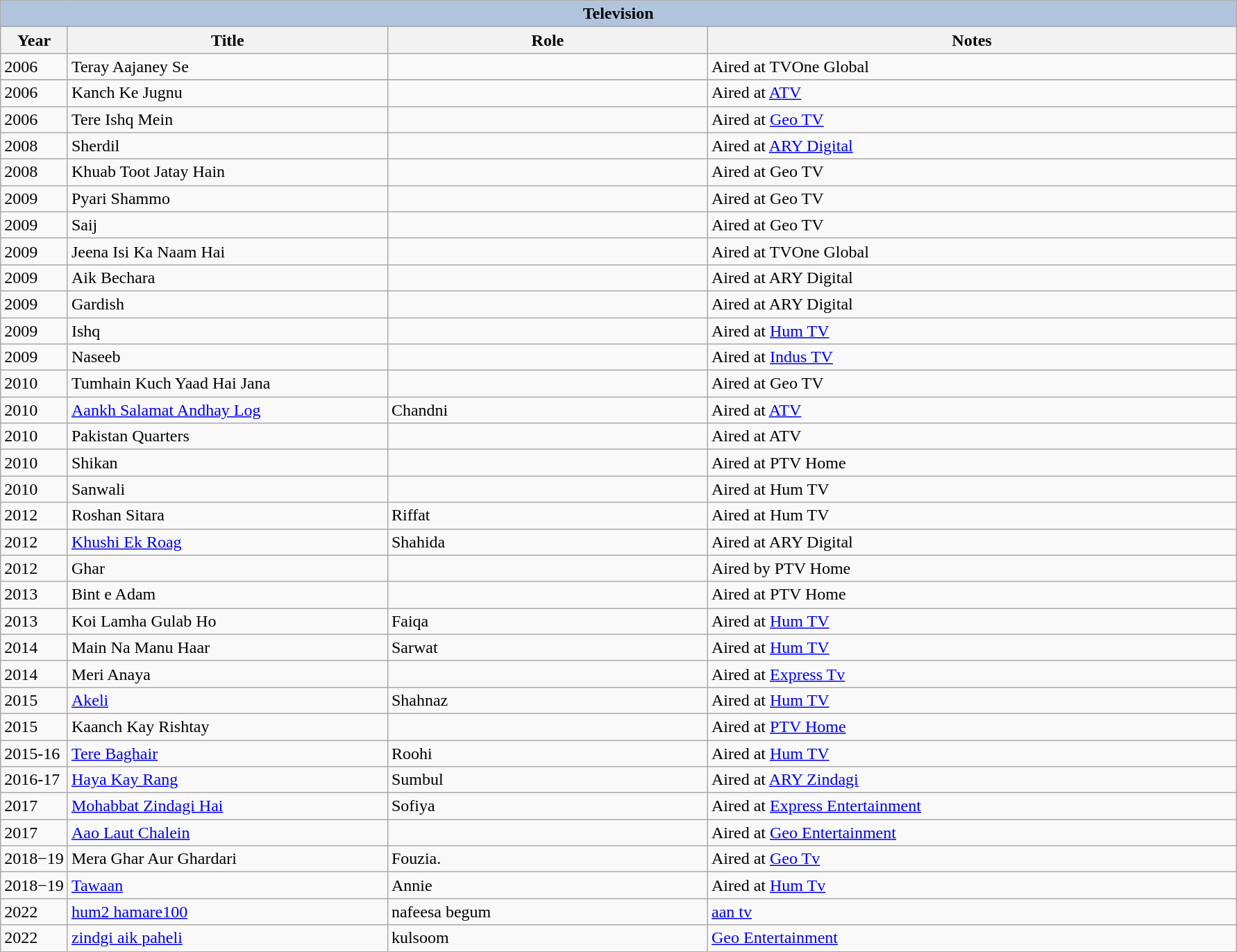<table class="wikitable sortable">
<tr>
<th colspan="4" style="background: LightSteelBlue;">Television</th>
</tr>
<tr>
<th style="width:50px;">Year</th>
<th style="width:300px;">Title</th>
<th style="width:300px;">Role</th>
<th class="unsortable" style="width:500px;">Notes</th>
</tr>
<tr>
<td>2006</td>
<td>Teray Aajaney Se</td>
<td></td>
<td>Aired at TVOne Global</td>
</tr>
<tr>
</tr>
<tr>
<td>2006</td>
<td>Kanch Ke Jugnu</td>
<td></td>
<td>Aired at <a href='#'>ATV</a></td>
</tr>
<tr>
<td>2006</td>
<td>Tere Ishq Mein</td>
<td></td>
<td>Aired at <a href='#'>Geo TV</a></td>
</tr>
<tr>
<td>2008</td>
<td>Sherdil</td>
<td></td>
<td>Aired at <a href='#'>ARY Digital</a></td>
</tr>
<tr>
<td>2008</td>
<td>Khuab Toot Jatay Hain</td>
<td></td>
<td>Aired at Geo TV</td>
</tr>
<tr>
<td>2009</td>
<td>Pyari Shammo</td>
<td></td>
<td>Aired at Geo TV</td>
</tr>
<tr>
<td>2009</td>
<td>Saij</td>
<td></td>
<td>Aired at Geo TV</td>
</tr>
<tr>
<td>2009</td>
<td>Jeena Isi Ka Naam Hai</td>
<td></td>
<td>Aired at TVOne Global</td>
</tr>
<tr>
<td>2009</td>
<td>Aik Bechara</td>
<td></td>
<td>Aired at ARY Digital</td>
</tr>
<tr>
<td>2009</td>
<td>Gardish</td>
<td></td>
<td>Aired at ARY Digital</td>
</tr>
<tr>
<td>2009</td>
<td>Ishq</td>
<td></td>
<td>Aired at <a href='#'>Hum TV</a></td>
</tr>
<tr>
<td>2009</td>
<td>Naseeb</td>
<td></td>
<td>Aired at <a href='#'>Indus TV</a></td>
</tr>
<tr>
<td>2010</td>
<td>Tumhain Kuch Yaad Hai Jana</td>
<td></td>
<td>Aired at Geo TV</td>
</tr>
<tr>
<td>2010</td>
<td><a href='#'>Aankh Salamat Andhay Log</a></td>
<td>Chandni</td>
<td>Aired at <a href='#'>ATV</a></td>
</tr>
<tr>
<td>2010</td>
<td>Pakistan Quarters</td>
<td></td>
<td>Aired at ATV</td>
</tr>
<tr>
<td>2010</td>
<td>Shikan</td>
<td></td>
<td>Aired at PTV Home</td>
</tr>
<tr>
<td>2010</td>
<td>Sanwali</td>
<td></td>
<td>Aired at Hum TV</td>
</tr>
<tr>
<td>2012</td>
<td>Roshan Sitara</td>
<td>Riffat</td>
<td>Aired at Hum TV</td>
</tr>
<tr>
<td>2012</td>
<td><a href='#'>Khushi Ek Roag</a></td>
<td>Shahida</td>
<td>Aired at ARY Digital</td>
</tr>
<tr>
<td>2012</td>
<td>Ghar</td>
<td></td>
<td>Aired by PTV Home</td>
</tr>
<tr>
<td>2013</td>
<td>Bint e Adam</td>
<td></td>
<td>Aired at PTV Home</td>
</tr>
<tr>
<td>2013</td>
<td>Koi Lamha Gulab Ho</td>
<td>Faiqa</td>
<td>Aired at <a href='#'>Hum TV</a></td>
</tr>
<tr>
<td>2014</td>
<td>Main Na Manu Haar</td>
<td>Sarwat</td>
<td>Aired at <a href='#'>Hum TV</a></td>
</tr>
<tr>
<td>2014</td>
<td>Meri Anaya</td>
<td></td>
<td>Aired at <a href='#'>Express Tv</a></td>
</tr>
<tr>
<td>2015</td>
<td><a href='#'>Akeli</a></td>
<td>Shahnaz</td>
<td>Aired at <a href='#'>Hum TV</a></td>
</tr>
<tr>
<td>2015</td>
<td>Kaanch Kay Rishtay</td>
<td></td>
<td>Aired at <a href='#'>PTV Home</a></td>
</tr>
<tr>
<td>2015-16</td>
<td><a href='#'>Tere Baghair</a></td>
<td>Roohi</td>
<td>Aired at <a href='#'>Hum TV</a></td>
</tr>
<tr>
<td>2016-17</td>
<td><a href='#'>Haya Kay Rang</a></td>
<td>Sumbul</td>
<td>Aired at <a href='#'>ARY Zindagi</a></td>
</tr>
<tr>
<td>2017</td>
<td><a href='#'>Mohabbat Zindagi Hai</a></td>
<td>Sofiya</td>
<td>Aired at <a href='#'>Express Entertainment</a></td>
</tr>
<tr>
<td>2017</td>
<td><a href='#'>Aao Laut Chalein</a></td>
<td></td>
<td>Aired at <a href='#'>Geo Entertainment</a></td>
</tr>
<tr>
<td>2018−19</td>
<td>Mera Ghar Aur Ghardari</td>
<td>Fouzia.</td>
<td>Aired at <a href='#'>Geo Tv</a></td>
</tr>
<tr>
<td>2018−19</td>
<td><a href='#'>Tawaan</a></td>
<td>Annie</td>
<td>Aired at <a href='#'>Hum Tv</a></td>
</tr>
<tr>
<td>2022</td>
<td><a href='#'>hum2 hamare100</a></td>
<td>nafeesa begum</td>
<td><a href='#'>aan tv</a></td>
</tr>
<tr>
<td>2022</td>
<td><a href='#'>zindgi aik paheli</a></td>
<td>kulsoom</td>
<td><a href='#'>Geo Entertainment</a></td>
</tr>
</table>
